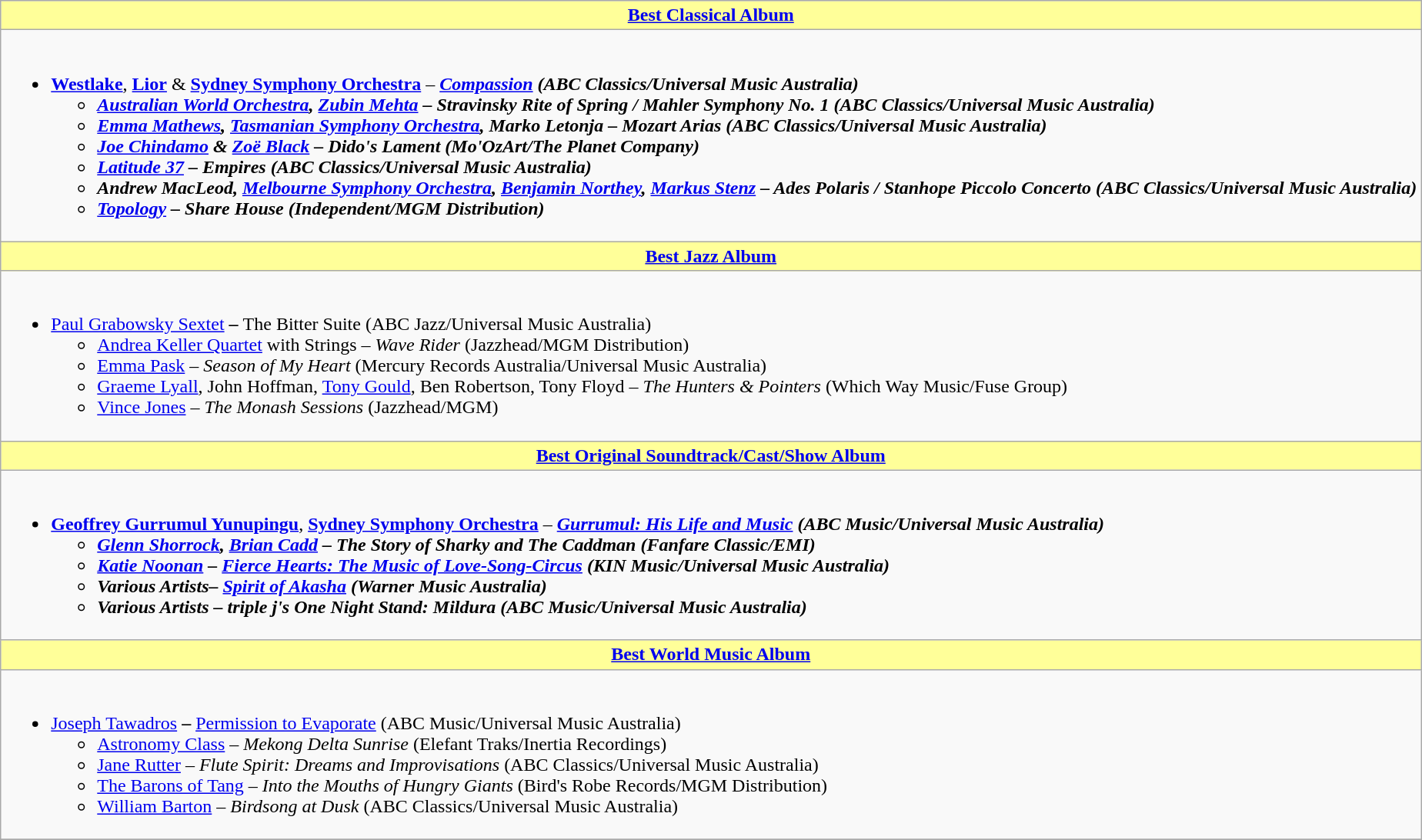<table class=wikitable style="width=150%">
<tr>
<th style="background:#FFFF99;" ! style="width="50%"><a href='#'>Best Classical Album</a></th>
</tr>
<tr>
<td><br><ul><li><strong><a href='#'>Westlake</a></strong>, <strong><a href='#'>Lior</a></strong> & <strong><a href='#'>Sydney Symphony Orchestra</a></strong> – <strong><em><a href='#'>Compassion</a><em> (ABC Classics/Universal Music Australia)<strong><ul><li><a href='#'>Australian World Orchestra</a>, <a href='#'>Zubin Mehta</a> – </em>Stravinsky Rite of Spring<em> / </em>Mahler Symphony No. 1<em> (ABC Classics/Universal Music Australia)</li><li><a href='#'>Emma Mathews</a>, <a href='#'>Tasmanian Symphony Orchestra</a>, Marko Letonja – </em>Mozart Arias<em> (ABC Classics/Universal Music Australia)</li><li><a href='#'>Joe Chindamo</a> & <a href='#'>Zoë Black</a> – </em>Dido's Lament<em> (Mo'OzArt/The Planet Company)</li><li><a href='#'>Latitude 37</a> – </em>Empires<em> (ABC Classics/Universal Music Australia)</li><li>Andrew MacLeod, <a href='#'>Melbourne Symphony Orchestra</a>, <a href='#'>Benjamin Northey</a>, <a href='#'>Markus Stenz</a> – </em>Ades Polaris<em> / </em>Stanhope Piccolo Concerto<em> (ABC Classics/Universal Music Australia)</li><li><a href='#'>Topology</a> – </em>Share House<em> (Independent/MGM Distribution)</li></ul></li></ul></td>
</tr>
<tr>
<th style="background:#FFFF99;" ! style="width="50%"><a href='#'>Best Jazz Album</a></th>
</tr>
<tr>
<td><br><ul><li></strong><a href='#'>Paul Grabowsky Sextet</a><strong> – </em></strong>The Bitter Suite</em> (ABC Jazz/Universal Music Australia)</strong><ul><li><a href='#'>Andrea Keller Quartet</a> with Strings – <em>Wave Rider</em> (Jazzhead/MGM Distribution)</li><li><a href='#'>Emma Pask</a> – <em>Season of My Heart</em> (Mercury Records Australia/Universal Music Australia)</li><li><a href='#'>Graeme Lyall</a>, John Hoffman, <a href='#'>Tony Gould</a>, Ben Robertson, Tony Floyd – <em>The Hunters & Pointers</em> (Which Way Music/Fuse Group)</li><li><a href='#'>Vince Jones</a> – <em>The Monash Sessions</em> (Jazzhead/MGM)</li></ul></li></ul></td>
</tr>
<tr>
<th style="background:#FFFF99;" ! style="width="50%"><a href='#'>Best Original Soundtrack/Cast/Show Album</a></th>
</tr>
<tr>
<td><br><ul><li><strong><a href='#'>Geoffrey Gurrumul Yunupingu</a></strong>, <strong><a href='#'>Sydney Symphony Orchestra</a></strong> – <strong><em><a href='#'>Gurrumul: His Life and Music</a><em> (ABC Music/Universal Music Australia)<strong><ul><li><a href='#'>Glenn Shorrock</a>, <a href='#'>Brian Cadd</a> – </em>The Story of Sharky and The Caddman<em> (Fanfare Classic/EMI)</li><li><a href='#'>Katie Noonan</a> – </em><a href='#'>Fierce Hearts: The Music of Love-Song-Circus</a><em> (KIN Music/Universal Music Australia)</li><li>Various Artists– </em><a href='#'>Spirit of Akasha</a><em> (Warner Music Australia)</li><li>Various Artists – </em>triple j's One Night Stand: Mildura<em> (ABC Music/Universal Music Australia)</li></ul></li></ul></td>
</tr>
<tr>
<th style="background:#FFFF99;" ! style="width="50%"><a href='#'>Best World Music Album</a></th>
</tr>
<tr>
<td><br><ul><li></strong><a href='#'>Joseph Tawadros</a><strong> – </em></strong><a href='#'>Permission to Evaporate</a></em> (ABC Music/Universal Music Australia)</strong><ul><li><a href='#'>Astronomy Class</a> – <em>Mekong Delta Sunrise</em> (Elefant Traks/Inertia Recordings)</li><li><a href='#'>Jane Rutter</a> – <em>Flute Spirit: Dreams and Improvisations</em> (ABC Classics/Universal Music Australia)</li><li><a href='#'>The Barons of Tang</a> – <em>Into the Mouths of Hungry Giants</em> (Bird's Robe Records/MGM Distribution)</li><li><a href='#'>William Barton</a> – <em>Birdsong at Dusk</em> (ABC Classics/Universal Music Australia)</li></ul></li></ul></td>
</tr>
<tr>
</tr>
</table>
